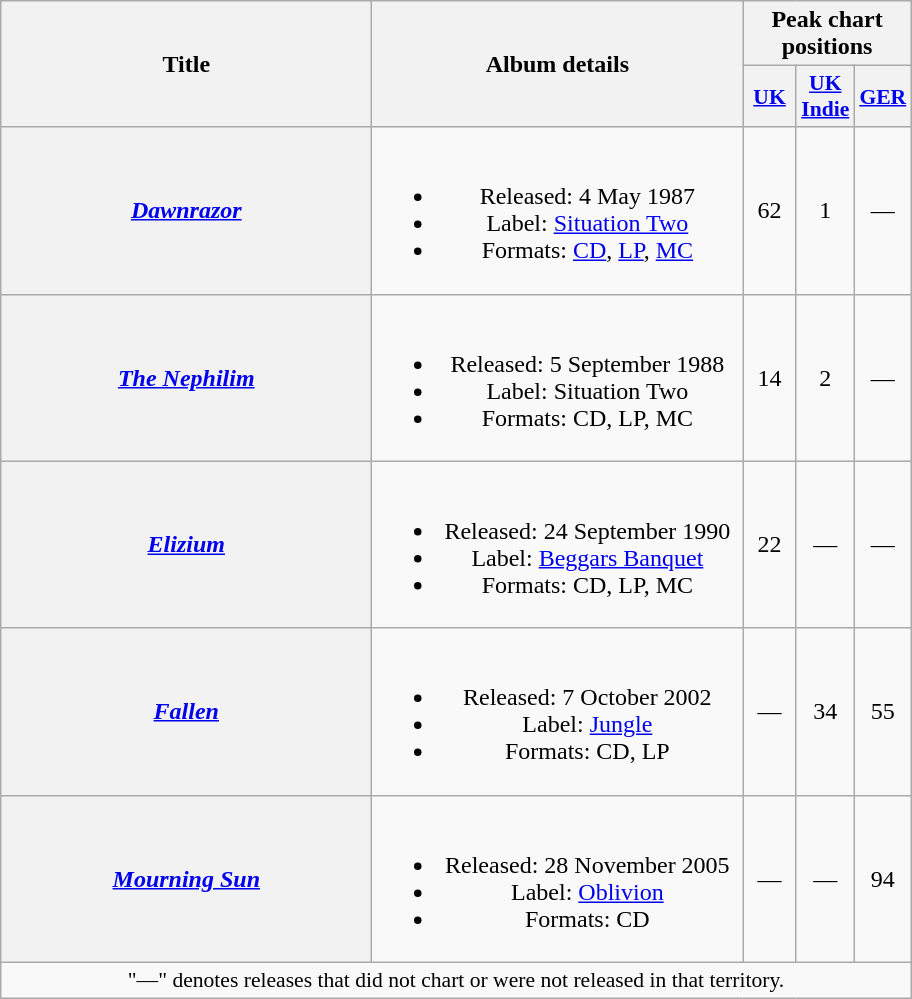<table class="wikitable plainrowheaders" style="text-align:center;">
<tr>
<th rowspan="2" scope="col" style="width:15em;">Title</th>
<th rowspan="2" scope="col" style="width:15em;">Album details</th>
<th colspan="3">Peak chart positions</th>
</tr>
<tr>
<th scope="col" style="width:2em;font-size:90%;"><a href='#'>UK</a><br></th>
<th scope="col" style="width:2em;font-size:90%;"><a href='#'>UK Indie</a><br></th>
<th scope="col" style="width:2em;font-size:90%;"><a href='#'>GER</a><br></th>
</tr>
<tr>
<th scope="row"><em><a href='#'>Dawnrazor</a></em></th>
<td><br><ul><li>Released: 4 May 1987</li><li>Label: <a href='#'>Situation Two</a></li><li>Formats: <a href='#'>CD</a>, <a href='#'>LP</a>, <a href='#'>MC</a></li></ul></td>
<td>62</td>
<td>1</td>
<td>—</td>
</tr>
<tr>
<th scope="row"><em><a href='#'>The Nephilim</a></em></th>
<td><br><ul><li>Released: 5 September 1988</li><li>Label: Situation Two</li><li>Formats: CD, LP, MC</li></ul></td>
<td>14</td>
<td>2</td>
<td>—</td>
</tr>
<tr>
<th scope="row"><em><a href='#'>Elizium</a></em></th>
<td><br><ul><li>Released: 24 September 1990</li><li>Label: <a href='#'>Beggars Banquet</a></li><li>Formats: CD, LP, MC</li></ul></td>
<td>22</td>
<td>—</td>
<td>—</td>
</tr>
<tr>
<th scope="row"><em><a href='#'>Fallen</a></em></th>
<td><br><ul><li>Released: 7 October 2002</li><li>Label: <a href='#'>Jungle</a></li><li>Formats: CD, LP</li></ul></td>
<td>—</td>
<td>34</td>
<td>55</td>
</tr>
<tr>
<th scope="row"><em><a href='#'>Mourning Sun</a></em></th>
<td><br><ul><li>Released: 28 November 2005</li><li>Label: <a href='#'>Oblivion</a></li><li>Formats: CD</li></ul></td>
<td>—</td>
<td>—</td>
<td>94</td>
</tr>
<tr>
<td colspan="5" style="font-size:90%">"—" denotes releases that did not chart or were not released in that territory.</td>
</tr>
</table>
